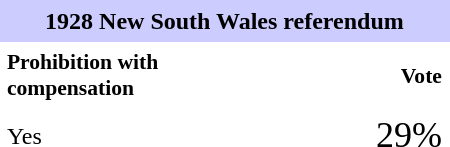<table class="toccolours" align="right" cellpadding="5" cellspacing="0" style="margin: .4em;" width="300">
<tr>
<td colspan=5 align=center></td>
</tr>
<tr bgcolor="#ccccff">
<td colspan="5" align="center"><strong>1928 New South Wales referendum</strong></td>
</tr>
<tr style="font-size: 90%;">
<th align="left" width="40%">Prohibition with compensation</th>
<th align="right" width= "60%" colspan="2">Vote</th>
</tr>
<tr>
<td>Yes</td>
<td align="right" style="font-size: 150%">29%</td>
</tr>
<tr>
<td></td>
<td></td>
</tr>
</table>
